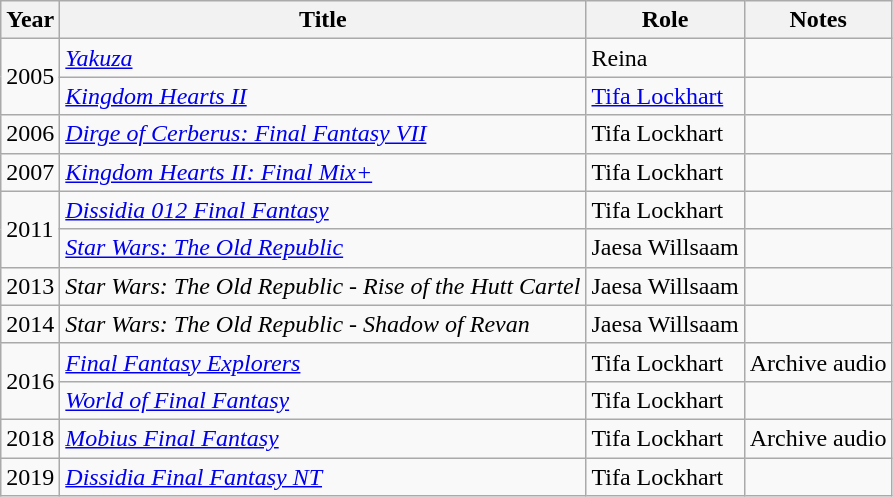<table class="wikitable sortable">
<tr>
<th>Year</th>
<th>Title</th>
<th>Role</th>
<th class="unsortable">Notes</th>
</tr>
<tr>
<td rowspan="2">2005</td>
<td><em><a href='#'>Yakuza</a></em></td>
<td>Reina</td>
<td></td>
</tr>
<tr>
<td><em><a href='#'>Kingdom Hearts II</a></em></td>
<td><a href='#'>Tifa Lockhart</a></td>
<td></td>
</tr>
<tr>
<td>2006</td>
<td><em><a href='#'>Dirge of Cerberus: Final Fantasy VII</a></em></td>
<td>Tifa Lockhart</td>
<td></td>
</tr>
<tr>
<td>2007</td>
<td><em><a href='#'>Kingdom Hearts II: Final Mix+</a></em></td>
<td>Tifa Lockhart</td>
<td></td>
</tr>
<tr>
<td rowspan="2">2011</td>
<td><em><a href='#'>Dissidia 012 Final Fantasy</a></em></td>
<td>Tifa Lockhart</td>
<td></td>
</tr>
<tr>
<td><em><a href='#'>Star Wars: The Old Republic</a></em></td>
<td>Jaesa Willsaam</td>
<td></td>
</tr>
<tr>
<td>2013</td>
<td><em>Star Wars: The Old Republic - Rise of the Hutt Cartel</em></td>
<td>Jaesa Willsaam</td>
<td></td>
</tr>
<tr>
<td>2014</td>
<td><em>Star Wars: The Old Republic - Shadow of Revan</em></td>
<td>Jaesa Willsaam</td>
<td></td>
</tr>
<tr>
<td rowspan="2">2016</td>
<td><em><a href='#'>Final Fantasy Explorers</a></em></td>
<td>Tifa Lockhart</td>
<td>Archive audio</td>
</tr>
<tr>
<td><em><a href='#'>World of Final Fantasy</a></em></td>
<td>Tifa Lockhart</td>
<td></td>
</tr>
<tr>
<td>2018</td>
<td><em><a href='#'>Mobius Final Fantasy</a></em></td>
<td>Tifa Lockhart</td>
<td>Archive audio</td>
</tr>
<tr>
<td>2019</td>
<td><em><a href='#'>Dissidia Final Fantasy NT</a></em></td>
<td>Tifa Lockhart</td>
<td></td>
</tr>
</table>
